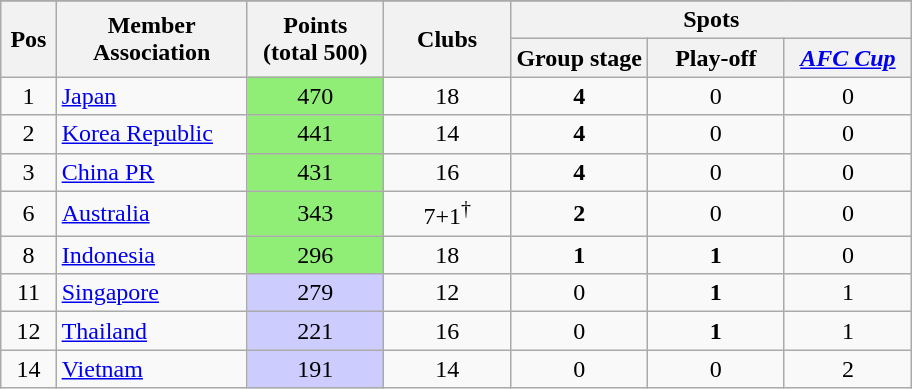<table class="wikitable" style="text-align: center;">
<tr>
</tr>
<tr>
<th rowspan="2">Pos</th>
<th rowspan="2">Member<br>Association</th>
<th rowspan="2">Points<br>(total 500)</th>
<th width=14% rowspan="2">Clubs</th>
<th colspan="3">Spots</th>
</tr>
<tr>
<th width=15%>Group stage</th>
<th width=15%>Play-off</th>
<th width=14%><em><a href='#'>AFC Cup</a></em></th>
</tr>
<tr>
<td>1</td>
<td align=left> <a href='#'>Japan</a></td>
<td bgcolor=#90EE77>470</td>
<td>18</td>
<td><strong>4</strong></td>
<td>0</td>
<td>0</td>
</tr>
<tr>
<td>2</td>
<td align=left> <a href='#'>Korea Republic</a></td>
<td bgcolor=#90EE77>441</td>
<td>14</td>
<td><strong>4</strong></td>
<td>0</td>
<td>0</td>
</tr>
<tr>
<td>3</td>
<td align=left> <a href='#'>China PR</a></td>
<td bgcolor=#90EE77>431</td>
<td>16</td>
<td><strong>4</strong></td>
<td>0</td>
<td>0</td>
</tr>
<tr>
<td>6</td>
<td align=left> <a href='#'>Australia</a></td>
<td bgcolor=#90EE77>343</td>
<td>7+1<sup>†</sup></td>
<td><strong>2</strong></td>
<td>0</td>
<td>0</td>
</tr>
<tr>
<td>8</td>
<td align=left> <a href='#'>Indonesia</a></td>
<td bgcolor=#90EE77>296</td>
<td>18</td>
<td><strong>1</strong></td>
<td><strong>1</strong></td>
<td>0</td>
</tr>
<tr>
<td>11</td>
<td align=left> <a href='#'>Singapore</a></td>
<td bgcolor=#ccccff>279</td>
<td>12</td>
<td>0</td>
<td><strong>1</strong></td>
<td>1</td>
</tr>
<tr>
<td>12</td>
<td align=left> <a href='#'>Thailand</a></td>
<td bgcolor=#ccccff>221</td>
<td>16</td>
<td>0</td>
<td><strong>1</strong></td>
<td>1</td>
</tr>
<tr>
<td>14</td>
<td align=left> <a href='#'>Vietnam</a></td>
<td bgcolor=#ccccff>191</td>
<td>14</td>
<td>0</td>
<td>0</td>
<td>2</td>
</tr>
</table>
